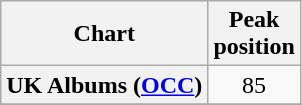<table class="wikitable plainrowheaders sortable" style="text-align:center;" border="1">
<tr>
<th scope="col">Chart</th>
<th scope="col">Peak<br>position</th>
</tr>
<tr>
<th scope="row">UK Albums (<a href='#'>OCC</a>)</th>
<td>85</td>
</tr>
<tr>
</tr>
</table>
